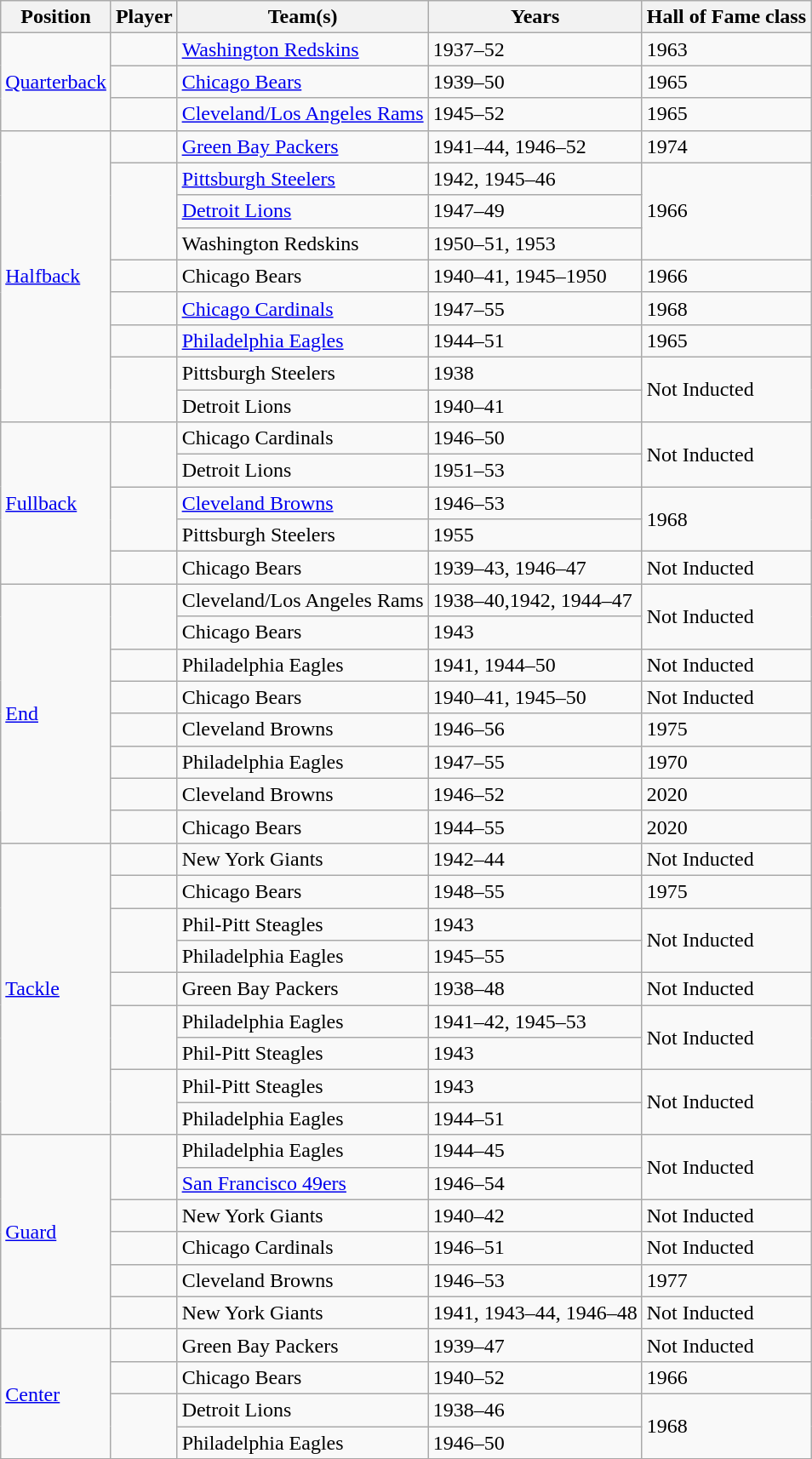<table class="wikitable sortable">
<tr>
<th>Position</th>
<th>Player</th>
<th>Team(s)</th>
<th>Years</th>
<th>Hall of Fame class</th>
</tr>
<tr>
<td rowspan=3><a href='#'>Quarterback</a></td>
<td></td>
<td><a href='#'>Washington Redskins</a></td>
<td>1937–52</td>
<td>1963</td>
</tr>
<tr>
<td></td>
<td><a href='#'>Chicago Bears</a></td>
<td>1939–50</td>
<td>1965</td>
</tr>
<tr>
<td></td>
<td><a href='#'>Cleveland/Los Angeles Rams</a></td>
<td>1945–52</td>
<td>1965</td>
</tr>
<tr>
<td rowspan=9><a href='#'>Halfback</a></td>
<td></td>
<td><a href='#'>Green Bay Packers</a></td>
<td>1941–44, 1946–52</td>
<td>1974</td>
</tr>
<tr>
<td rowspan=3></td>
<td><a href='#'>Pittsburgh Steelers</a></td>
<td>1942, 1945–46</td>
<td rowspan=3>1966</td>
</tr>
<tr>
<td><a href='#'>Detroit Lions</a></td>
<td>1947–49</td>
</tr>
<tr>
<td>Washington Redskins</td>
<td>1950–51, 1953</td>
</tr>
<tr>
<td></td>
<td>Chicago Bears</td>
<td>1940–41, 1945–1950</td>
<td>1966</td>
</tr>
<tr>
<td></td>
<td><a href='#'>Chicago Cardinals</a></td>
<td>1947–55</td>
<td>1968</td>
</tr>
<tr>
<td></td>
<td><a href='#'>Philadelphia Eagles</a></td>
<td>1944–51</td>
<td>1965</td>
</tr>
<tr>
<td rowspan=2></td>
<td>Pittsburgh Steelers</td>
<td>1938</td>
<td rowspan=2>Not Inducted</td>
</tr>
<tr>
<td>Detroit Lions</td>
<td>1940–41</td>
</tr>
<tr>
<td rowspan=5><a href='#'>Fullback</a></td>
<td rowspan=2></td>
<td>Chicago Cardinals</td>
<td>1946–50</td>
<td rowspan=2>Not Inducted</td>
</tr>
<tr>
<td>Detroit Lions</td>
<td>1951–53</td>
</tr>
<tr>
<td rowspan=2></td>
<td><a href='#'>Cleveland Browns</a></td>
<td>1946–53</td>
<td rowspan=2>1968</td>
</tr>
<tr>
<td>Pittsburgh Steelers</td>
<td>1955</td>
</tr>
<tr>
<td></td>
<td>Chicago Bears</td>
<td>1939–43, 1946–47</td>
<td>Not Inducted</td>
</tr>
<tr>
<td rowspan=8><a href='#'>End</a></td>
<td rowspan=2></td>
<td>Cleveland/Los Angeles Rams</td>
<td>1938–40,1942,  1944–47</td>
<td rowspan=2>Not Inducted</td>
</tr>
<tr>
<td>Chicago Bears</td>
<td>1943</td>
</tr>
<tr>
<td></td>
<td>Philadelphia Eagles</td>
<td>1941, 1944–50</td>
<td>Not Inducted</td>
</tr>
<tr>
<td></td>
<td>Chicago Bears</td>
<td>1940–41, 1945–50</td>
<td>Not Inducted</td>
</tr>
<tr>
<td></td>
<td>Cleveland Browns</td>
<td>1946–56</td>
<td>1975</td>
</tr>
<tr>
<td></td>
<td>Philadelphia Eagles</td>
<td>1947–55</td>
<td>1970</td>
</tr>
<tr>
<td></td>
<td>Cleveland Browns</td>
<td>1946–52</td>
<td>2020</td>
</tr>
<tr>
<td></td>
<td>Chicago Bears</td>
<td>1944–55</td>
<td>2020</td>
</tr>
<tr>
<td rowspan=9><a href='#'>Tackle</a></td>
<td></td>
<td>New York Giants</td>
<td>1942–44</td>
<td>Not Inducted</td>
</tr>
<tr>
<td></td>
<td>Chicago Bears</td>
<td>1948–55</td>
<td>1975</td>
</tr>
<tr>
<td rowspan=2></td>
<td>Phil-Pitt Steagles</td>
<td>1943</td>
<td rowspan=2>Not Inducted</td>
</tr>
<tr>
<td>Philadelphia Eagles</td>
<td>1945–55</td>
</tr>
<tr>
<td></td>
<td>Green Bay Packers</td>
<td>1938–48</td>
<td>Not Inducted</td>
</tr>
<tr>
<td rowspan=2></td>
<td>Philadelphia Eagles</td>
<td>1941–42, 1945–53</td>
<td rowspan=2>Not Inducted</td>
</tr>
<tr>
<td>Phil-Pitt Steagles</td>
<td>1943</td>
</tr>
<tr>
<td rowspan=2></td>
<td>Phil-Pitt Steagles</td>
<td>1943</td>
<td rowspan=2>Not Inducted</td>
</tr>
<tr>
<td>Philadelphia Eagles</td>
<td>1944–51</td>
</tr>
<tr>
<td rowspan=6><a href='#'>Guard</a></td>
<td rowspan=2></td>
<td>Philadelphia Eagles</td>
<td>1944–45</td>
<td rowspan=2>Not Inducted</td>
</tr>
<tr>
<td><a href='#'>San Francisco 49ers</a></td>
<td>1946–54</td>
</tr>
<tr>
<td></td>
<td>New York Giants</td>
<td>1940–42</td>
<td>Not Inducted</td>
</tr>
<tr>
<td></td>
<td>Chicago Cardinals</td>
<td>1946–51</td>
<td>Not Inducted</td>
</tr>
<tr>
<td></td>
<td>Cleveland Browns</td>
<td>1946–53</td>
<td>1977</td>
</tr>
<tr>
<td></td>
<td>New York Giants</td>
<td>1941, 1943–44, 1946–48</td>
<td>Not Inducted</td>
</tr>
<tr>
<td rowspan=4><a href='#'>Center</a></td>
<td></td>
<td>Green Bay Packers</td>
<td>1939–47</td>
<td>Not Inducted</td>
</tr>
<tr>
<td></td>
<td>Chicago Bears</td>
<td>1940–52</td>
<td>1966</td>
</tr>
<tr>
<td rowspan=2></td>
<td>Detroit Lions</td>
<td>1938–46</td>
<td rowspan=2>1968</td>
</tr>
<tr>
<td>Philadelphia Eagles</td>
<td>1946–50</td>
</tr>
<tr>
</tr>
</table>
